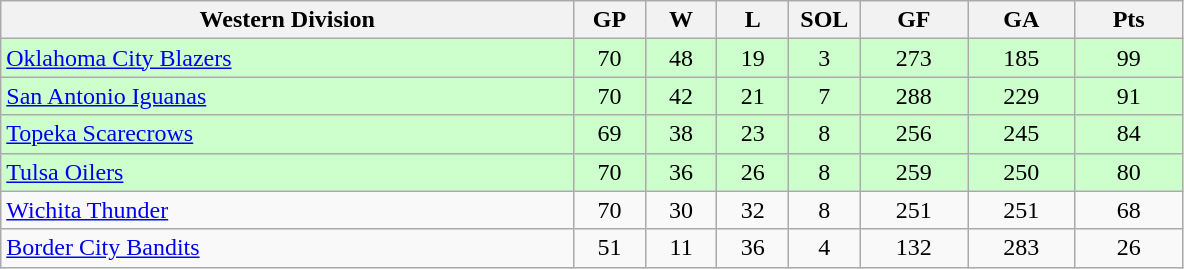<table class="wikitable">
<tr>
<th width="40%" bgcolor="#e0e0e0">Western Division</th>
<th width="5%" bgcolor="#e0e0e0">GP</th>
<th width="5%" bgcolor="#e0e0e0">W</th>
<th width="5%" bgcolor="#e0e0e0">L</th>
<th width="5%" bgcolor="#e0e0e0">SOL</th>
<th width="7.5%" bgcolor="#e0e0e0">GF</th>
<th width="7.5%" bgcolor="#e0e0e0">GA</th>
<th width="7.5%" bgcolor="#e0e0e0">Pts</th>
</tr>
<tr align="center" bgcolor="#CCFFCC">
<td align="left"><a href='#'>Oklahoma City Blazers</a></td>
<td>70</td>
<td>48</td>
<td>19</td>
<td>3</td>
<td>273</td>
<td>185</td>
<td>99</td>
</tr>
<tr align="center" bgcolor="#CCFFCC">
<td align="left"><a href='#'>San Antonio Iguanas</a></td>
<td>70</td>
<td>42</td>
<td>21</td>
<td>7</td>
<td>288</td>
<td>229</td>
<td>91</td>
</tr>
<tr align="center" bgcolor="#CCFFCC">
<td align="left"><a href='#'>Topeka Scarecrows</a></td>
<td>69</td>
<td>38</td>
<td>23</td>
<td>8</td>
<td>256</td>
<td>245</td>
<td>84</td>
</tr>
<tr align="center" bgcolor="#CCFFCC">
<td align="left"><a href='#'>Tulsa Oilers</a></td>
<td>70</td>
<td>36</td>
<td>26</td>
<td>8</td>
<td>259</td>
<td>250</td>
<td>80</td>
</tr>
<tr align="center">
<td align="left"><a href='#'>Wichita Thunder</a></td>
<td>70</td>
<td>30</td>
<td>32</td>
<td>8</td>
<td>251</td>
<td>251</td>
<td>68</td>
</tr>
<tr align="center">
<td align="left"><a href='#'>Border City Bandits</a></td>
<td>51</td>
<td>11</td>
<td>36</td>
<td>4</td>
<td>132</td>
<td>283</td>
<td>26</td>
</tr>
</table>
